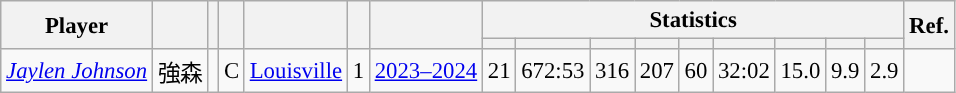<table class="wikitable sortable" style="font-size:95%; text-align:right;">
<tr>
<th rowspan="2">Player</th>
<th rowspan="2"></th>
<th rowspan="2"></th>
<th rowspan="2"></th>
<th rowspan="2"></th>
<th rowspan="2"></th>
<th rowspan="2"></th>
<th colspan="9">Statistics</th>
<th rowspan="2">Ref.</th>
</tr>
<tr>
<th></th>
<th></th>
<th></th>
<th></th>
<th></th>
<th></th>
<th></th>
<th></th>
<th></th>
</tr>
<tr>
<td align="left"><em><a href='#'>Jaylen Johnson</a></em></td>
<td align="left">強森</td>
<td align="center"></td>
<td align="center">C</td>
<td align="left"><a href='#'>Louisville</a></td>
<td align="center">1</td>
<td align="center"><a href='#'>2023–2024</a></td>
<td>21</td>
<td>672:53</td>
<td>316</td>
<td>207</td>
<td>60</td>
<td>32:02</td>
<td>15.0</td>
<td>9.9</td>
<td>2.9</td>
<td align="center"></td>
</tr>
</table>
